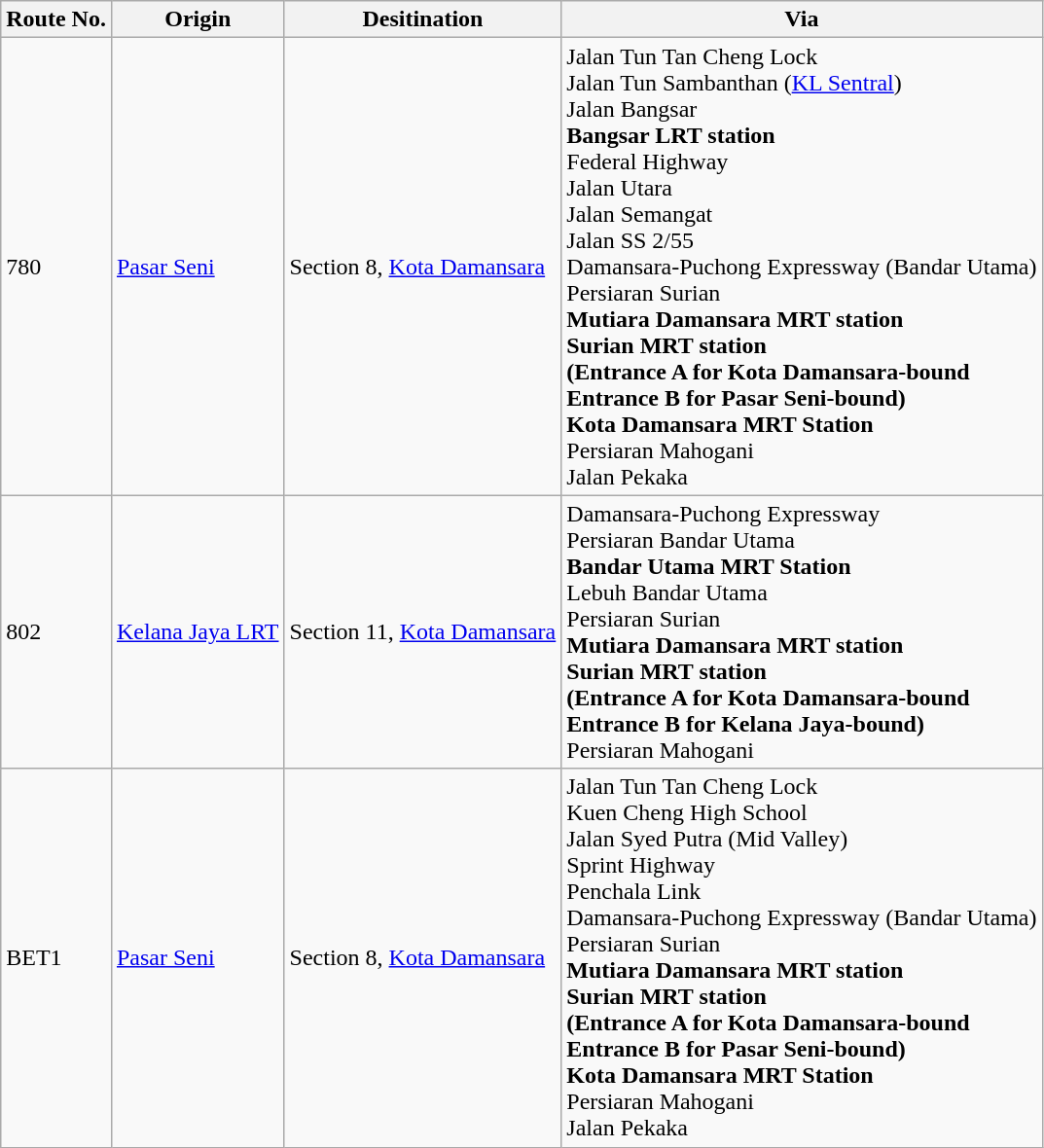<table class="wikitable">
<tr>
<th>Route No.</th>
<th>Origin</th>
<th>Desitination</th>
<th>Via</th>
</tr>
<tr>
<td>780</td>
<td> <a href='#'>Pasar Seni</a></td>
<td>Section 8, <a href='#'>Kota Damansara</a></td>
<td>Jalan Tun Tan Cheng Lock <br> Jalan Tun Sambanthan (<a href='#'>KL Sentral</a>)<br> Jalan Bangsar <br>  <strong>Bangsar LRT station</strong> <br> Federal Highway <br> Jalan Utara <br> Jalan Semangat <br> Jalan SS 2/55 <br> Damansara-Puchong Expressway (Bandar Utama)<br> Persiaran Surian <br>  <strong>Mutiara Damansara MRT station</strong> <br>  <strong>Surian MRT station <br> (Entrance A for Kota Damansara-bound <br> Entrance B for Pasar Seni-bound)</strong> <br> <strong>Kota Damansara MRT Station</strong><br> Persiaran Mahogani <br> Jalan Pekaka</td>
</tr>
<tr>
<td>802</td>
<td> <a href='#'>Kelana Jaya LRT</a></td>
<td>Section 11, <a href='#'>Kota Damansara</a></td>
<td>Damansara-Puchong Expressway <br> Persiaran Bandar Utama <br> <strong>Bandar Utama MRT Station</strong><br> Lebuh Bandar Utama <br> Persiaran Surian <br>  <strong>Mutiara Damansara MRT station</strong> <br>  <strong>Surian MRT station <br> (Entrance A for Kota Damansara-bound <br> Entrance B for Kelana Jaya-bound)</strong> <br> Persiaran Mahogani</td>
</tr>
<tr>
<td>BET1</td>
<td> <a href='#'>Pasar Seni</a></td>
<td>Section 8, <a href='#'>Kota Damansara</a></td>
<td>Jalan Tun Tan Cheng Lock <br> Kuen Cheng High School <br> Jalan Syed Putra (Mid Valley) <br> Sprint Highway <br> Penchala Link <br> Damansara-Puchong Expressway (Bandar Utama) <br> Persiaran Surian <br>  <strong>Mutiara Damansara MRT station</strong> <br>  <strong>Surian MRT station <br> (Entrance A for Kota Damansara-bound <br> Entrance B for Pasar Seni-bound)</strong> <br> <strong>Kota Damansara MRT Station</strong><br> Persiaran Mahogani <br> Jalan Pekaka</td>
</tr>
</table>
